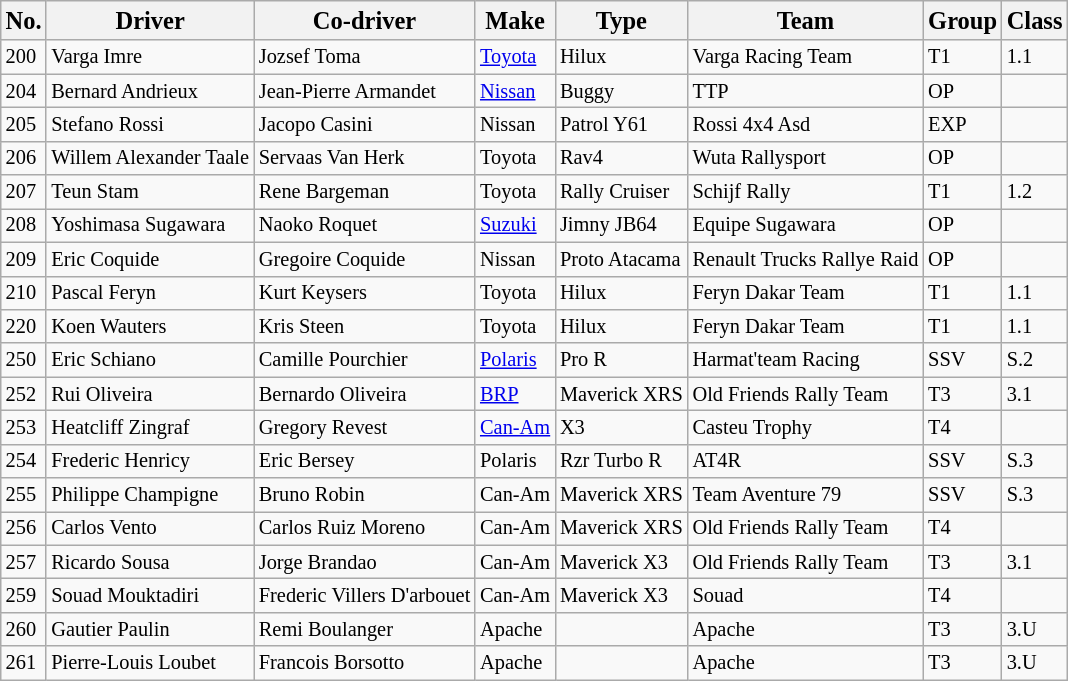<table class="wikitable sortable" style="font-size:85%;">
<tr>
<th><big>No.</big></th>
<th><big>Driver</big></th>
<th><big>Co-driver</big></th>
<th><big>Make</big></th>
<th><big>Type</big></th>
<th><big>Team</big></th>
<th><big>Group</big></th>
<th><big>Class</big></th>
</tr>
<tr>
<td>200</td>
<td> Varga Imre</td>
<td> Jozsef Toma</td>
<td><a href='#'>Toyota</a></td>
<td>Hilux</td>
<td>Varga Racing Team</td>
<td>T1</td>
<td>1.1</td>
</tr>
<tr>
<td>204</td>
<td> Bernard Andrieux</td>
<td> Jean-Pierre Armandet</td>
<td><a href='#'>Nissan</a></td>
<td>Buggy</td>
<td>TTP</td>
<td>OP</td>
<td></td>
</tr>
<tr>
<td>205</td>
<td> Stefano Rossi</td>
<td> Jacopo Casini</td>
<td>Nissan</td>
<td>Patrol Y61</td>
<td>Rossi 4x4 Asd</td>
<td>EXP</td>
<td></td>
</tr>
<tr>
<td>206</td>
<td> Willem Alexander Taale</td>
<td> Servaas Van Herk</td>
<td>Toyota</td>
<td>Rav4</td>
<td>Wuta Rallysport</td>
<td>OP</td>
<td></td>
</tr>
<tr>
<td>207</td>
<td> Teun Stam</td>
<td> Rene Bargeman</td>
<td>Toyota</td>
<td>Rally Cruiser</td>
<td>Schijf Rally</td>
<td>T1</td>
<td>1.2</td>
</tr>
<tr>
<td>208</td>
<td> Yoshimasa Sugawara</td>
<td> Naoko Roquet</td>
<td><a href='#'>Suzuki</a></td>
<td>Jimny JB64</td>
<td>Equipe Sugawara</td>
<td>OP</td>
<td></td>
</tr>
<tr>
<td>209</td>
<td> Eric Coquide</td>
<td> Gregoire Coquide</td>
<td>Nissan</td>
<td>Proto Atacama</td>
<td>Renault Trucks Rallye Raid</td>
<td>OP</td>
<td></td>
</tr>
<tr>
<td>210</td>
<td> Pascal Feryn</td>
<td> Kurt Keysers</td>
<td>Toyota</td>
<td>Hilux</td>
<td>Feryn Dakar Team</td>
<td>T1</td>
<td>1.1</td>
</tr>
<tr>
<td>220</td>
<td> Koen Wauters</td>
<td> Kris Steen</td>
<td>Toyota</td>
<td>Hilux</td>
<td>Feryn Dakar Team</td>
<td>T1</td>
<td>1.1</td>
</tr>
<tr>
<td>250</td>
<td> Eric Schiano</td>
<td> Camille Pourchier</td>
<td><a href='#'>Polaris</a></td>
<td>Pro R</td>
<td>Harmat'team Racing</td>
<td>SSV</td>
<td>S.2</td>
</tr>
<tr>
<td>252</td>
<td> Rui Oliveira</td>
<td> Bernardo Oliveira</td>
<td><a href='#'>BRP</a></td>
<td>Maverick XRS</td>
<td>Old Friends Rally Team</td>
<td>T3</td>
<td>3.1</td>
</tr>
<tr>
<td>253</td>
<td> Heatcliff Zingraf</td>
<td> Gregory Revest</td>
<td><a href='#'>Can-Am</a></td>
<td>X3</td>
<td>Casteu Trophy</td>
<td>T4</td>
<td></td>
</tr>
<tr>
<td>254</td>
<td> Frederic Henricy</td>
<td> Eric Bersey</td>
<td>Polaris</td>
<td>Rzr Turbo R</td>
<td>AT4R</td>
<td>SSV</td>
<td>S.3</td>
</tr>
<tr>
<td>255</td>
<td> Philippe Champigne</td>
<td> Bruno Robin</td>
<td>Can-Am</td>
<td>Maverick XRS</td>
<td>Team Aventure 79</td>
<td>SSV</td>
<td>S.3</td>
</tr>
<tr>
<td>256</td>
<td> Carlos Vento</td>
<td> Carlos Ruiz Moreno</td>
<td>Can-Am</td>
<td>Maverick XRS</td>
<td>Old Friends Rally Team</td>
<td>T4</td>
<td></td>
</tr>
<tr>
<td>257</td>
<td> Ricardo Sousa</td>
<td> Jorge Brandao</td>
<td>Can-Am</td>
<td>Maverick X3</td>
<td>Old Friends Rally Team</td>
<td>T3</td>
<td>3.1</td>
</tr>
<tr>
<td>259</td>
<td> Souad Mouktadiri</td>
<td> Frederic Villers D'arbouet</td>
<td>Can-Am</td>
<td>Maverick X3</td>
<td>Souad</td>
<td>T4</td>
<td></td>
</tr>
<tr>
<td>260</td>
<td> Gautier Paulin</td>
<td> Remi Boulanger</td>
<td>Apache</td>
<td></td>
<td>Apache</td>
<td>T3</td>
<td>3.U</td>
</tr>
<tr>
<td>261</td>
<td> Pierre-Louis Loubet</td>
<td> Francois Borsotto</td>
<td>Apache</td>
<td></td>
<td>Apache</td>
<td>T3</td>
<td>3.U</td>
</tr>
</table>
